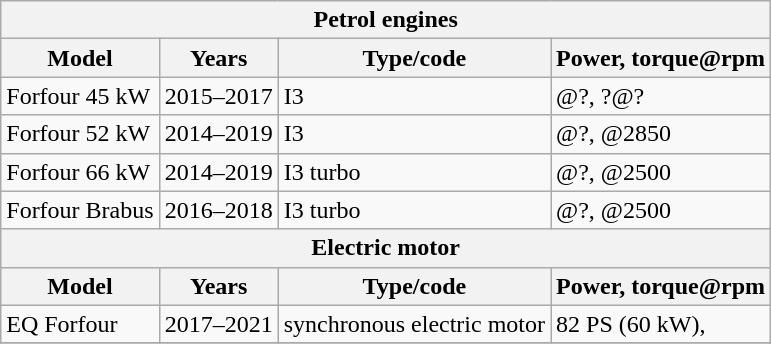<table class="wikitable sortable collapsible">
<tr>
<th colspan="4"><strong>Petrol engines</strong></th>
</tr>
<tr>
<th>Model</th>
<th>Years</th>
<th>Type/code</th>
<th>Power, torque@rpm</th>
</tr>
<tr>
<td>Forfour 45 kW</td>
<td>2015–2017</td>
<td> I3</td>
<td>@?, ?@?</td>
</tr>
<tr>
<td>Forfour 52 kW</td>
<td>2014–2019</td>
<td> I3</td>
<td>@?, @2850</td>
</tr>
<tr>
<td>Forfour 66 kW</td>
<td>2014–2019</td>
<td> I3 turbo</td>
<td>@?, @2500</td>
</tr>
<tr>
<td>Forfour Brabus</td>
<td>2016–2018</td>
<td> I3 turbo</td>
<td>@?, @2500</td>
</tr>
<tr>
<th colspan="4"><strong>Electric motor</strong></th>
</tr>
<tr>
<th>Model</th>
<th>Years</th>
<th>Type/code</th>
<th>Power, torque@rpm</th>
</tr>
<tr>
<td>EQ Forfour</td>
<td>2017–2021</td>
<td>synchronous electric motor</td>
<td>82 PS (60 kW), </td>
</tr>
<tr>
</tr>
</table>
